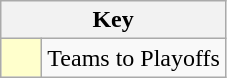<table class="wikitable" style="text-align: center;">
<tr>
<th colspan=2>Key</th>
</tr>
<tr>
<td style="background:#ffffcc; width:20px;"></td>
<td align=left>Teams to Playoffs</td>
</tr>
</table>
